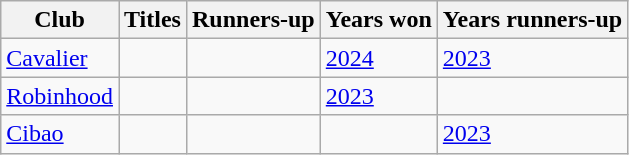<table class="wikitable sortable" style="text-align: left;">
<tr>
<th>Club</th>
<th>Titles</th>
<th>Runners-up</th>
<th>Years won</th>
<th>Years runners-up</th>
</tr>
<tr>
<td> <a href='#'>Cavalier</a></td>
<td></td>
<td></td>
<td><a href='#'>2024</a></td>
<td><a href='#'>2023</a></td>
</tr>
<tr>
<td> <a href='#'>Robinhood</a></td>
<td></td>
<td></td>
<td><a href='#'>2023</a></td>
<td></td>
</tr>
<tr>
<td> <a href='#'>Cibao</a></td>
<td></td>
<td></td>
<td></td>
<td><a href='#'>2023</a></td>
</tr>
</table>
